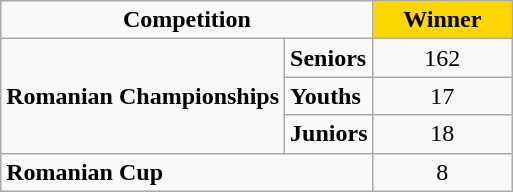<table class="wikitable" style="text-align:center">
<tr>
<td colspan=2><strong>Competition</strong></td>
<td width=85 align=center bgcolor=gold><strong>Winner</strong></td>
</tr>
<tr>
<td align=left rowspan="3"><strong>Romanian Championships</strong></td>
<td align=left><strong>Seniors</strong></td>
<td>162</td>
</tr>
<tr>
<td align=left><strong>Youths</strong></td>
<td>17</td>
</tr>
<tr>
<td align=left><strong>Juniors</strong></td>
<td>18</td>
</tr>
<tr>
<td colspan=2 align=left rowspan="1"><strong>Romanian Cup</strong></td>
<td>8</td>
</tr>
</table>
